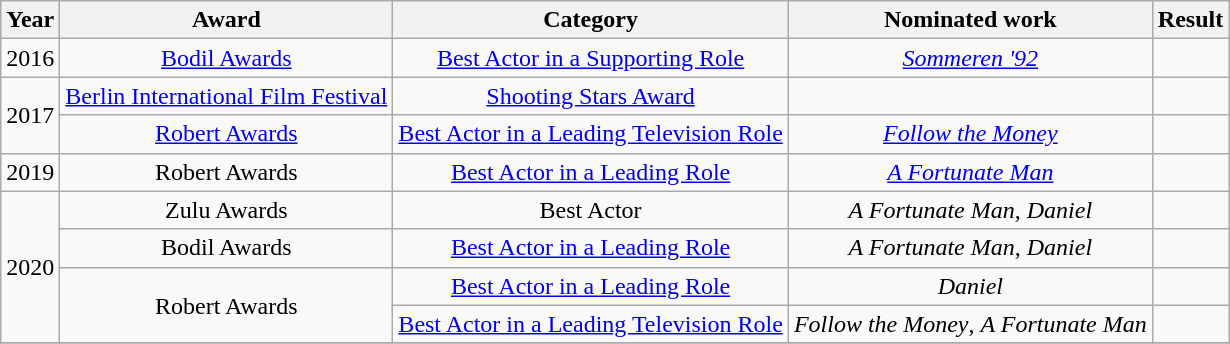<table class="wikitable sortable plainrowheaders" style="text-align:center;">
<tr>
<th>Year</th>
<th>Award</th>
<th>Category</th>
<th>Nominated work</th>
<th>Result</th>
</tr>
<tr>
<td>2016</td>
<td><a href='#'>Bodil Awards</a></td>
<td><a href='#'>Best Actor in a Supporting Role</a></td>
<td><em><a href='#'>Sommeren '92</a></em></td>
<td></td>
</tr>
<tr>
<td rowspan="2">2017</td>
<td><a href='#'>Berlin International Film Festival</a></td>
<td><a href='#'>Shooting Stars Award</a></td>
<td></td>
<td></td>
</tr>
<tr>
<td><a href='#'>Robert Awards</a></td>
<td><a href='#'>Best Actor in a Leading Television Role</a></td>
<td><em><a href='#'>Follow the Money</a></em></td>
<td></td>
</tr>
<tr>
<td>2019</td>
<td>Robert Awards</td>
<td><a href='#'>Best Actor in a Leading Role</a></td>
<td><em><a href='#'>A Fortunate Man</a></em></td>
<td></td>
</tr>
<tr>
<td rowspan="4">2020</td>
<td>Zulu Awards</td>
<td>Best Actor</td>
<td><em>A Fortunate Man</em>, <em>Daniel</em></td>
<td></td>
</tr>
<tr>
<td>Bodil Awards</td>
<td><a href='#'>Best Actor in a Leading Role</a></td>
<td><em>A Fortunate Man</em>, <em>Daniel</em></td>
<td></td>
</tr>
<tr>
<td rowspan="2">Robert Awards</td>
<td><a href='#'>Best Actor in a Leading Role</a></td>
<td><em>Daniel</em></td>
<td></td>
</tr>
<tr>
<td><a href='#'>Best Actor in a Leading Television Role</a></td>
<td><em>Follow the Money</em>, <em>A Fortunate Man</em></td>
<td></td>
</tr>
<tr>
</tr>
</table>
